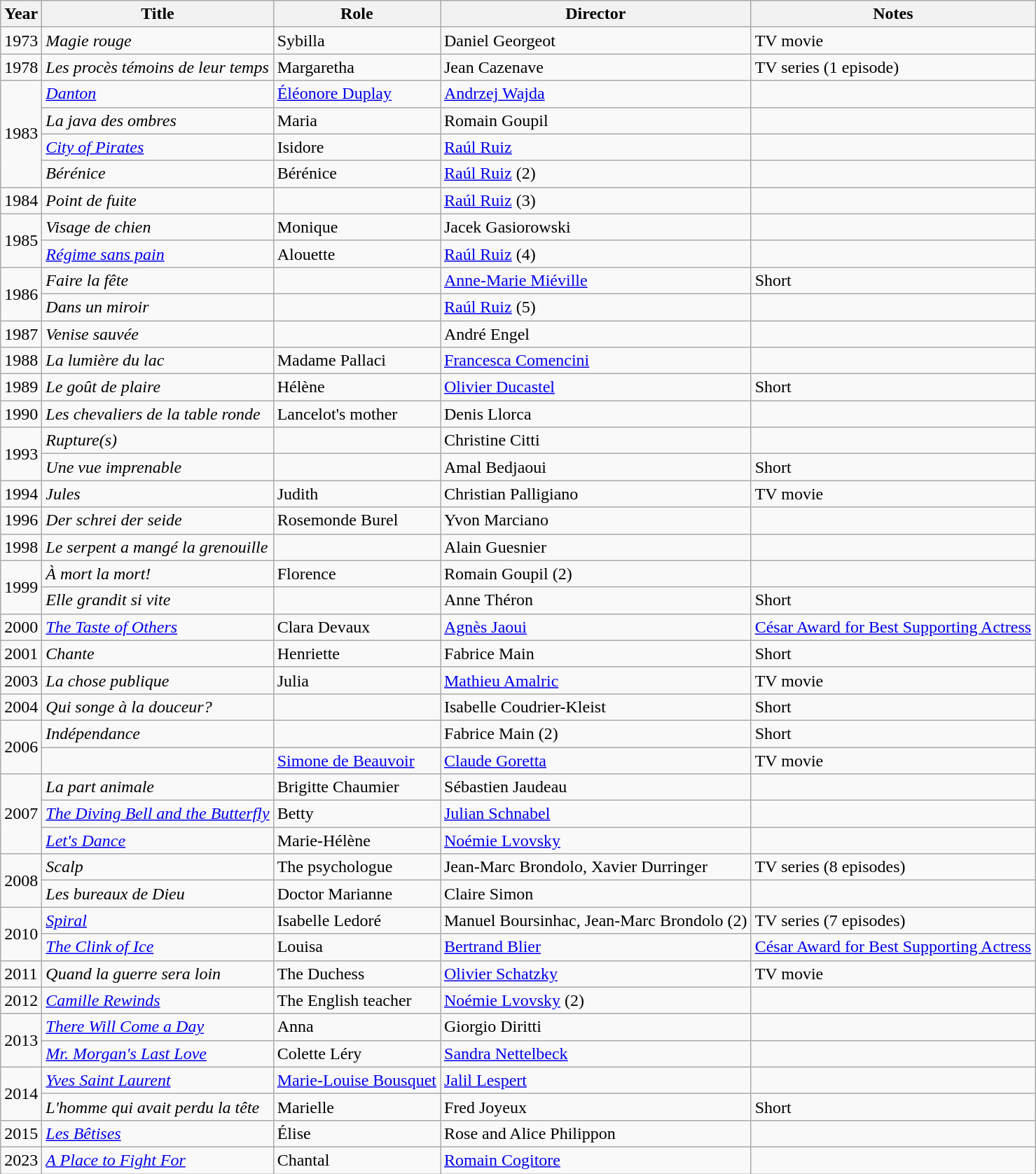<table class="wikitable sortable">
<tr>
<th>Year</th>
<th>Title</th>
<th>Role</th>
<th>Director</th>
<th class="unsortable">Notes</th>
</tr>
<tr>
<td rowspan=1>1973</td>
<td><em>Magie rouge</em></td>
<td>Sybilla</td>
<td>Daniel Georgeot</td>
<td>TV movie</td>
</tr>
<tr>
<td rowspan=1>1978</td>
<td><em>Les procès témoins de leur temps</em></td>
<td>Margaretha</td>
<td>Jean Cazenave</td>
<td>TV series (1 episode)</td>
</tr>
<tr>
<td rowspan=4>1983</td>
<td><em><a href='#'>Danton</a></em></td>
<td><a href='#'>Éléonore Duplay</a></td>
<td><a href='#'>Andrzej Wajda</a></td>
<td></td>
</tr>
<tr>
<td><em>La java des ombres</em></td>
<td>Maria</td>
<td>Romain Goupil</td>
<td></td>
</tr>
<tr>
<td><em><a href='#'>City of Pirates</a></em></td>
<td>Isidore</td>
<td><a href='#'>Raúl Ruiz</a></td>
<td></td>
</tr>
<tr>
<td><em>Bérénice</em></td>
<td>Bérénice</td>
<td><a href='#'>Raúl Ruiz</a> (2)</td>
<td></td>
</tr>
<tr>
<td rowspan=1>1984</td>
<td><em>Point de fuite</em></td>
<td></td>
<td><a href='#'>Raúl Ruiz</a> (3)</td>
<td></td>
</tr>
<tr>
<td rowspan=2>1985</td>
<td><em>Visage de chien</em></td>
<td>Monique</td>
<td>Jacek Gasiorowski</td>
<td></td>
</tr>
<tr>
<td><em><a href='#'>Régime sans pain</a></em></td>
<td>Alouette</td>
<td><a href='#'>Raúl Ruiz</a> (4)</td>
<td></td>
</tr>
<tr>
<td rowspan=2>1986</td>
<td><em>Faire la fête</em></td>
<td></td>
<td><a href='#'>Anne-Marie Miéville</a></td>
<td>Short</td>
</tr>
<tr>
<td><em>Dans un miroir</em></td>
<td></td>
<td><a href='#'>Raúl Ruiz</a> (5)</td>
<td></td>
</tr>
<tr>
<td rowspan=1>1987</td>
<td><em>Venise sauvée</em></td>
<td></td>
<td>André Engel</td>
<td></td>
</tr>
<tr>
<td rowspan=1>1988</td>
<td><em>La lumière du lac</em></td>
<td>Madame Pallaci</td>
<td><a href='#'>Francesca Comencini</a></td>
<td></td>
</tr>
<tr>
<td rowspan=1>1989</td>
<td><em>Le goût de plaire</em></td>
<td>Hélène</td>
<td><a href='#'>Olivier Ducastel</a></td>
<td>Short</td>
</tr>
<tr>
<td rowspan=1>1990</td>
<td><em>Les chevaliers de la table ronde</em></td>
<td>Lancelot's mother</td>
<td>Denis Llorca</td>
<td></td>
</tr>
<tr>
<td rowspan=2>1993</td>
<td><em>Rupture(s)</em></td>
<td></td>
<td>Christine Citti</td>
<td></td>
</tr>
<tr>
<td><em>Une vue imprenable</em></td>
<td></td>
<td>Amal Bedjaoui</td>
<td>Short</td>
</tr>
<tr>
<td rowspan=1>1994</td>
<td><em>Jules</em></td>
<td>Judith</td>
<td>Christian Palligiano</td>
<td>TV movie</td>
</tr>
<tr>
<td rowspan=1>1996</td>
<td><em>Der schrei der seide</em></td>
<td>Rosemonde Burel</td>
<td>Yvon Marciano</td>
<td></td>
</tr>
<tr>
<td rowspan=1>1998</td>
<td><em>Le serpent a mangé la grenouille</em></td>
<td></td>
<td>Alain Guesnier</td>
<td></td>
</tr>
<tr>
<td rowspan=2>1999</td>
<td><em>À mort la mort!</em></td>
<td>Florence</td>
<td>Romain Goupil (2)</td>
<td></td>
</tr>
<tr>
<td><em>Elle grandit si vite</em></td>
<td></td>
<td>Anne Théron</td>
<td>Short</td>
</tr>
<tr>
<td rowspan=1>2000</td>
<td><em><a href='#'>The Taste of Others</a></em></td>
<td>Clara Devaux</td>
<td><a href='#'>Agnès Jaoui</a></td>
<td><a href='#'>César Award for Best Supporting Actress</a></td>
</tr>
<tr>
<td rowspan=1>2001</td>
<td><em>Chante</em></td>
<td>Henriette</td>
<td>Fabrice Main</td>
<td>Short</td>
</tr>
<tr>
<td rowspan=1>2003</td>
<td><em>La chose publique</em></td>
<td>Julia</td>
<td><a href='#'>Mathieu Amalric</a></td>
<td>TV movie</td>
</tr>
<tr>
<td rowspan=1>2004</td>
<td><em>Qui songe à la douceur?</em></td>
<td></td>
<td>Isabelle Coudrier-Kleist</td>
<td>Short</td>
</tr>
<tr>
<td rowspan=2>2006</td>
<td><em>Indépendance</em></td>
<td></td>
<td>Fabrice Main (2)</td>
<td>Short</td>
</tr>
<tr>
<td><em></em></td>
<td><a href='#'>Simone de Beauvoir</a></td>
<td><a href='#'>Claude Goretta</a></td>
<td>TV movie</td>
</tr>
<tr>
<td rowspan=3>2007</td>
<td><em>La part animale</em></td>
<td>Brigitte Chaumier</td>
<td>Sébastien Jaudeau</td>
<td></td>
</tr>
<tr>
<td><em><a href='#'>The Diving Bell and the Butterfly</a></em></td>
<td>Betty</td>
<td><a href='#'>Julian Schnabel</a></td>
<td></td>
</tr>
<tr>
<td><em><a href='#'>Let's Dance</a></em></td>
<td>Marie-Hélène</td>
<td><a href='#'>Noémie Lvovsky</a></td>
<td></td>
</tr>
<tr>
<td rowspan=2>2008</td>
<td><em>Scalp</em></td>
<td>The psychologue</td>
<td>Jean-Marc Brondolo, Xavier Durringer</td>
<td>TV series (8 episodes)</td>
</tr>
<tr>
<td><em>Les bureaux de Dieu</em></td>
<td>Doctor Marianne</td>
<td>Claire Simon</td>
<td></td>
</tr>
<tr>
<td rowspan=2>2010</td>
<td><em><a href='#'>Spiral</a></em></td>
<td>Isabelle Ledoré</td>
<td>Manuel Boursinhac, Jean-Marc Brondolo (2)</td>
<td>TV series (7 episodes)</td>
</tr>
<tr>
<td><em><a href='#'>The Clink of Ice</a></em></td>
<td>Louisa</td>
<td><a href='#'>Bertrand Blier</a></td>
<td><a href='#'>César Award for Best Supporting Actress</a></td>
</tr>
<tr>
<td rowspan=1>2011</td>
<td><em>Quand la guerre sera loin</em></td>
<td>The Duchess</td>
<td><a href='#'>Olivier Schatzky</a></td>
<td>TV movie</td>
</tr>
<tr>
<td rowspan=1>2012</td>
<td><em><a href='#'>Camille Rewinds</a></em></td>
<td>The English teacher</td>
<td><a href='#'>Noémie Lvovsky</a> (2)</td>
<td></td>
</tr>
<tr>
<td rowspan=2>2013</td>
<td><em><a href='#'>There Will Come a Day</a></em></td>
<td>Anna</td>
<td>Giorgio Diritti</td>
<td></td>
</tr>
<tr>
<td><em><a href='#'>Mr. Morgan's Last Love</a></em></td>
<td>Colette Léry</td>
<td><a href='#'>Sandra Nettelbeck</a></td>
<td></td>
</tr>
<tr>
<td rowspan=2>2014</td>
<td><em><a href='#'>Yves Saint Laurent</a></em></td>
<td><a href='#'>Marie-Louise Bousquet</a></td>
<td><a href='#'>Jalil Lespert</a></td>
<td></td>
</tr>
<tr>
<td><em>L'homme qui avait perdu la tête</em></td>
<td>Marielle</td>
<td>Fred Joyeux</td>
<td>Short</td>
</tr>
<tr>
<td rowspan=1>2015</td>
<td><em><a href='#'>Les Bêtises</a></em></td>
<td>Élise</td>
<td>Rose and Alice Philippon</td>
<td></td>
</tr>
<tr>
<td>2023</td>
<td><em><a href='#'>A Place to Fight For</a></em></td>
<td>Chantal</td>
<td><a href='#'>Romain Cogitore</a></td>
<td></td>
</tr>
</table>
